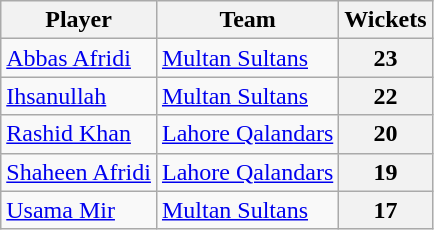<table class="wikitable">
<tr>
<th>Player</th>
<th>Team</th>
<th>Wickets</th>
</tr>
<tr>
<td><a href='#'>Abbas Afridi</a></td>
<td><a href='#'>Multan Sultans</a></td>
<th>23</th>
</tr>
<tr>
<td><a href='#'>Ihsanullah</a></td>
<td><a href='#'>Multan Sultans</a></td>
<th>22</th>
</tr>
<tr>
<td><a href='#'>Rashid Khan</a></td>
<td><a href='#'>Lahore Qalandars</a></td>
<th>20</th>
</tr>
<tr>
<td><a href='#'>Shaheen Afridi</a></td>
<td><a href='#'>Lahore Qalandars</a></td>
<th>19</th>
</tr>
<tr>
<td><a href='#'>Usama Mir</a></td>
<td><a href='#'>Multan Sultans</a></td>
<th>17</th>
</tr>
</table>
